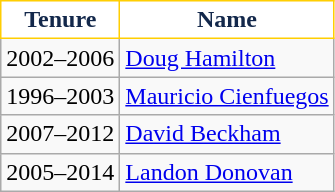<table class="wikitable">
<tr align="center" style="color:#13284B; border:1px #FFCE02 solid;" bgcolor="#FFFFFF">
<th style="background:#FFFFFF; color:#13284B; border:1px solid #FFCE02;">Tenure</th>
<th style="background:#FFFFFF; color:#13284B; border:1px solid #FFCE02;">Name</th>
</tr>
<tr>
<td>2002–2006</td>
<td><a href='#'>Doug Hamilton</a></td>
</tr>
<tr>
<td>1996–2003</td>
<td><a href='#'>Mauricio Cienfuegos</a></td>
</tr>
<tr>
<td>2007–2012</td>
<td><a href='#'>David Beckham</a></td>
</tr>
<tr>
<td>2005–2014<br></td>
<td><a href='#'>Landon Donovan</a></td>
</tr>
</table>
